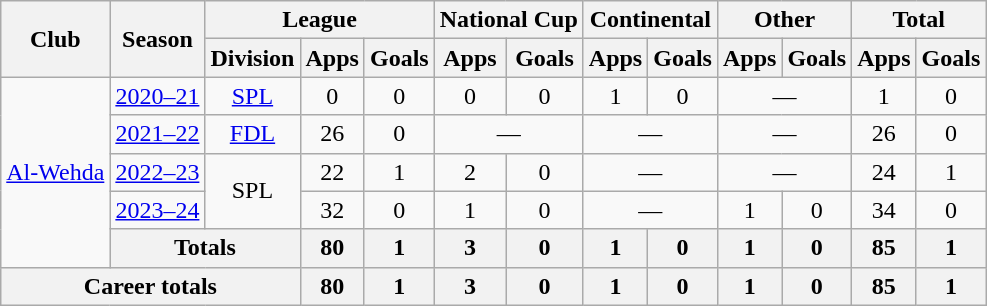<table class="wikitable" style="text-align: center">
<tr>
<th rowspan="2">Club</th>
<th rowspan="2">Season</th>
<th colspan="3">League</th>
<th colspan="2">National Cup</th>
<th colspan="2">Continental</th>
<th colspan="2">Other</th>
<th colspan="2">Total</th>
</tr>
<tr>
<th>Division</th>
<th>Apps</th>
<th>Goals</th>
<th>Apps</th>
<th>Goals</th>
<th>Apps</th>
<th>Goals</th>
<th>Apps</th>
<th>Goals</th>
<th>Apps</th>
<th>Goals</th>
</tr>
<tr>
<td rowspan=5><a href='#'>Al-Wehda</a></td>
<td><a href='#'>2020–21</a></td>
<td><a href='#'>SPL</a></td>
<td>0</td>
<td>0</td>
<td>0</td>
<td>0</td>
<td>1</td>
<td>0</td>
<td colspan=2>—</td>
<td>1</td>
<td>0</td>
</tr>
<tr>
<td><a href='#'>2021–22</a></td>
<td><a href='#'>FDL</a></td>
<td>26</td>
<td>0</td>
<td colspan=2>—</td>
<td colspan=2>—</td>
<td colspan=2>—</td>
<td>26</td>
<td>0</td>
</tr>
<tr>
<td><a href='#'>2022–23</a></td>
<td rowspan=2>SPL</td>
<td>22</td>
<td>1</td>
<td>2</td>
<td>0</td>
<td colspan=2>—</td>
<td colspan=2>—</td>
<td>24</td>
<td>1</td>
</tr>
<tr>
<td><a href='#'>2023–24</a></td>
<td>32</td>
<td>0</td>
<td>1</td>
<td>0</td>
<td colspan=2>—</td>
<td>1</td>
<td>0</td>
<td>34</td>
<td>0</td>
</tr>
<tr>
<th colspan=2>Totals</th>
<th>80</th>
<th>1</th>
<th>3</th>
<th>0</th>
<th>1</th>
<th>0</th>
<th>1</th>
<th>0</th>
<th>85</th>
<th>1</th>
</tr>
<tr>
<th colspan=3>Career totals</th>
<th>80</th>
<th>1</th>
<th>3</th>
<th>0</th>
<th>1</th>
<th>0</th>
<th>1</th>
<th>0</th>
<th>85</th>
<th>1</th>
</tr>
</table>
